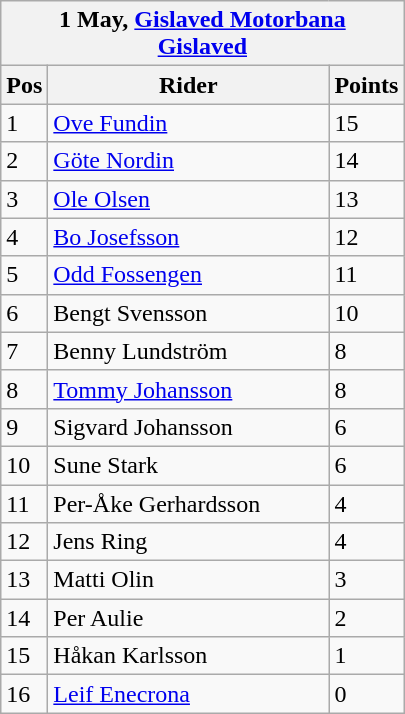<table class="wikitable">
<tr>
<th colspan="6">1 May,  <a href='#'>Gislaved Motorbana</a><br><a href='#'>Gislaved</a></th>
</tr>
<tr>
<th width=20>Pos</th>
<th width=180>Rider</th>
<th width=40>Points</th>
</tr>
<tr>
<td>1</td>
<td style="text-align:left;"><a href='#'>Ove Fundin</a></td>
<td>15</td>
</tr>
<tr>
<td>2</td>
<td style="text-align:left;"><a href='#'>Göte Nordin</a></td>
<td>14</td>
</tr>
<tr>
<td>3</td>
<td style="text-align:left;"><a href='#'>Ole Olsen</a></td>
<td>13</td>
</tr>
<tr>
<td>4</td>
<td style="text-align:left;"><a href='#'>Bo Josefsson</a></td>
<td>12</td>
</tr>
<tr>
<td>5</td>
<td style="text-align:left;"><a href='#'>Odd Fossengen</a></td>
<td>11</td>
</tr>
<tr>
<td>6</td>
<td style="text-align:left;">Bengt Svensson</td>
<td>10</td>
</tr>
<tr>
<td>7</td>
<td style="text-align:left;">Benny Lundström</td>
<td>8</td>
</tr>
<tr>
<td>8</td>
<td style="text-align:left;"><a href='#'>Tommy Johansson</a></td>
<td>8</td>
</tr>
<tr>
<td>9</td>
<td style="text-align:left;">Sigvard Johansson</td>
<td>6</td>
</tr>
<tr>
<td>10</td>
<td style="text-align:left;">Sune Stark</td>
<td>6</td>
</tr>
<tr>
<td>11</td>
<td style="text-align:left;">Per-Åke Gerhardsson</td>
<td>4</td>
</tr>
<tr>
<td>12</td>
<td style="text-align:left;">Jens Ring</td>
<td>4</td>
</tr>
<tr>
<td>13</td>
<td style="text-align:left;">Matti Olin</td>
<td>3</td>
</tr>
<tr>
<td>14</td>
<td style="text-align:left;">Per Aulie</td>
<td>2</td>
</tr>
<tr>
<td>15</td>
<td style="text-align:left;">Håkan Karlsson</td>
<td>1</td>
</tr>
<tr>
<td>16</td>
<td style="text-align:left;"><a href='#'>Leif Enecrona</a></td>
<td>0</td>
</tr>
</table>
